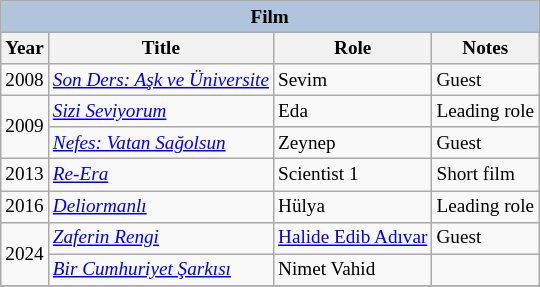<table class="wikitable" style="font-size: 80%;">
<tr>
<th colspan="4" style="background: LightSteelBlue;">Film</th>
</tr>
<tr>
<th>Year</th>
<th>Title</th>
<th>Role</th>
<th>Notes</th>
</tr>
<tr>
<td>2008</td>
<td><em><a href='#'>Son Ders: Aşk ve Üniversite</a></em></td>
<td>Sevim</td>
<td>Guest</td>
</tr>
<tr>
<td rowspan="2">2009</td>
<td><em><a href='#'>Sizi Seviyorum</a></em></td>
<td>Eda</td>
<td>Leading role</td>
</tr>
<tr>
<td><em><a href='#'>Nefes: Vatan Sağolsun</a></em></td>
<td>Zeynep</td>
<td>Guest</td>
</tr>
<tr>
<td>2013</td>
<td><em><a href='#'>Re-Era</a></em></td>
<td>Scientist 1</td>
<td>Short film</td>
</tr>
<tr>
<td>2016</td>
<td><em><a href='#'>Deliormanlı</a></em></td>
<td>Hülya</td>
<td>Leading role</td>
</tr>
<tr>
<td rowspan="2">2024</td>
<td><em><a href='#'>Zaferin Rengi</a></em></td>
<td><a href='#'>Halide Edib Adıvar</a></td>
<td>Guest</td>
</tr>
<tr>
<td><em><a href='#'>Bir Cumhuriyet Şarkısı</a></em></td>
<td>Nimet Vahid</td>
<td></td>
</tr>
<tr>
</tr>
</table>
